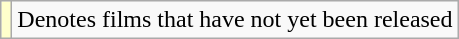<table class="wikitable">
<tr>
<td style="background:#FFFFCC;"></td>
<td>Denotes films that have not yet been released</td>
</tr>
</table>
